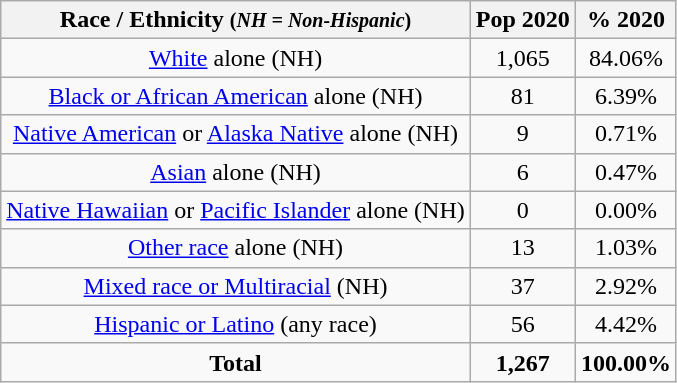<table class="wikitable" style="text-align:center;">
<tr>
<th>Race / Ethnicity <small>(<em>NH = Non-Hispanic</em>)</small></th>
<th>Pop 2020</th>
<th>% 2020</th>
</tr>
<tr>
<td><a href='#'>White</a> alone (NH)</td>
<td>1,065</td>
<td>84.06%</td>
</tr>
<tr>
<td><a href='#'>Black or African American</a> alone (NH)</td>
<td>81</td>
<td>6.39%</td>
</tr>
<tr>
<td><a href='#'>Native American</a> or <a href='#'>Alaska Native</a> alone (NH)</td>
<td>9</td>
<td>0.71%</td>
</tr>
<tr>
<td><a href='#'>Asian</a> alone (NH)</td>
<td>6</td>
<td>0.47%</td>
</tr>
<tr>
<td><a href='#'>Native Hawaiian</a> or <a href='#'>Pacific Islander</a> alone (NH)</td>
<td>0</td>
<td>0.00%</td>
</tr>
<tr>
<td><a href='#'>Other race</a> alone (NH)</td>
<td>13</td>
<td>1.03%</td>
</tr>
<tr>
<td><a href='#'>Mixed race or Multiracial</a> (NH)</td>
<td>37</td>
<td>2.92%</td>
</tr>
<tr>
<td><a href='#'>Hispanic or Latino</a> (any race)</td>
<td>56</td>
<td>4.42%</td>
</tr>
<tr>
<td><strong>Total</strong></td>
<td><strong>1,267</strong></td>
<td><strong>100.00%</strong></td>
</tr>
</table>
